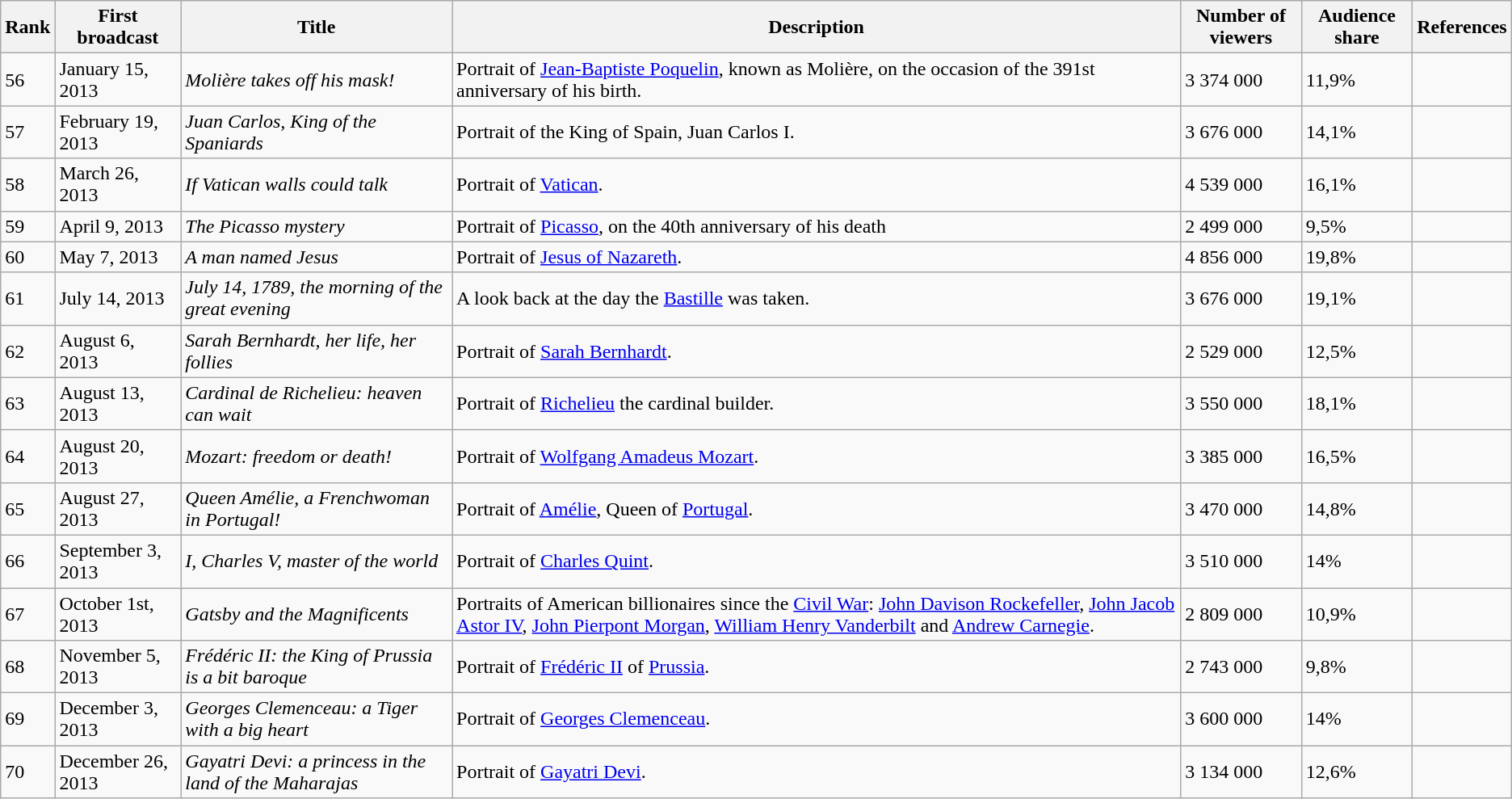<table class="wikitable">
<tr>
<th>Rank</th>
<th>First broadcast</th>
<th>Title</th>
<th>Description</th>
<th>Number of viewers</th>
<th>Audience share</th>
<th>References</th>
</tr>
<tr>
<td>56</td>
<td>January 15, 2013</td>
<td><em>Molière takes off his mask!</em></td>
<td>Portrait of <a href='#'>Jean-Baptiste Poquelin</a>, known as Molière, on the occasion of the 391st anniversary of his birth.</td>
<td>3 374 000</td>
<td>11,9%</td>
<td></td>
</tr>
<tr>
<td>57</td>
<td>February 19, 2013</td>
<td><em>Juan Carlos, King of the Spaniards</em></td>
<td>Portrait of the King of Spain, Juan Carlos I.</td>
<td>3 676 000</td>
<td>14,1%</td>
<td></td>
</tr>
<tr>
<td>58</td>
<td>March 26, 2013</td>
<td><em>If Vatican walls could talk</em></td>
<td>Portrait of <a href='#'>Vatican</a>.</td>
<td>4 539 000</td>
<td>16,1%</td>
<td></td>
</tr>
<tr>
<td>59</td>
<td>April 9, 2013</td>
<td><em>The Picasso mystery</em></td>
<td>Portrait of <a href='#'>Picasso</a>, on the 40th anniversary of his death</td>
<td>2 499 000</td>
<td>9,5%</td>
<td></td>
</tr>
<tr>
<td>60</td>
<td>May 7, 2013</td>
<td><em>A man named Jesus</em></td>
<td>Portrait of <a href='#'>Jesus of Nazareth</a>.</td>
<td>4 856 000</td>
<td>19,8%</td>
<td></td>
</tr>
<tr>
<td>61</td>
<td>July 14, 2013</td>
<td><em>July 14, 1789, the morning of the great evening</em></td>
<td>A look back at the day the <a href='#'>Bastille</a> was taken.</td>
<td>3 676 000</td>
<td>19,1%</td>
<td></td>
</tr>
<tr>
<td>62</td>
<td>August 6, 2013</td>
<td><em>Sarah Bernhardt, her life, her follies</em></td>
<td>Portrait of <a href='#'>Sarah Bernhardt</a>.</td>
<td>2 529 000</td>
<td>12,5%</td>
<td></td>
</tr>
<tr>
<td>63</td>
<td>August 13, 2013</td>
<td><em>Cardinal de Richelieu: heaven can wait</em></td>
<td>Portrait of <a href='#'>Richelieu</a> the cardinal builder.</td>
<td>3 550 000</td>
<td>18,1%</td>
<td></td>
</tr>
<tr>
<td>64</td>
<td>August 20, 2013</td>
<td><em>Mozart: freedom or death!</em></td>
<td>Portrait of <a href='#'>Wolfgang Amadeus Mozart</a>.</td>
<td>3 385 000</td>
<td>16,5%</td>
<td></td>
</tr>
<tr>
<td>65</td>
<td>August 27, 2013</td>
<td><em>Queen Amélie, a Frenchwoman in Portugal!</em></td>
<td>Portrait of <a href='#'>Amélie</a>, Queen of <a href='#'>Portugal</a>.</td>
<td>3 470 000</td>
<td>14,8%</td>
<td></td>
</tr>
<tr>
<td>66</td>
<td>September 3, 2013</td>
<td><em>I, Charles V, master of the world</em></td>
<td>Portrait of <a href='#'>Charles Quint</a>.</td>
<td>3 510 000</td>
<td>14%</td>
<td></td>
</tr>
<tr>
<td>67</td>
<td>October 1st, 2013</td>
<td><em>Gatsby and the Magnificents</em></td>
<td>Portraits of American billionaires since the <a href='#'>Civil War</a>: <a href='#'>John Davison Rockefeller</a>, <a href='#'>John Jacob Astor IV</a>, <a href='#'>John Pierpont Morgan</a>, <a href='#'>William Henry Vanderbilt</a> and <a href='#'>Andrew Carnegie</a>.</td>
<td>2 809 000</td>
<td>10,9%</td>
<td></td>
</tr>
<tr>
<td>68</td>
<td>November 5, 2013</td>
<td><em>Frédéric II: the King of Prussia is a bit baroque</em></td>
<td>Portrait of <a href='#'>Frédéric II</a> of <a href='#'>Prussia</a>.</td>
<td>2 743 000</td>
<td>9,8%</td>
<td></td>
</tr>
<tr>
<td>69</td>
<td>December 3, 2013</td>
<td><em>Georges Clemenceau: a Tiger with a big heart</em></td>
<td>Portrait of <a href='#'>Georges Clemenceau</a>.</td>
<td>3 600 000</td>
<td>14%</td>
<td></td>
</tr>
<tr>
<td>70</td>
<td>December 26, 2013</td>
<td><em>Gayatri Devi: a princess in the land of the Maharajas</em></td>
<td>Portrait of <a href='#'>Gayatri Devi</a>.</td>
<td>3 134 000</td>
<td>12,6%</td>
<td></td>
</tr>
</table>
